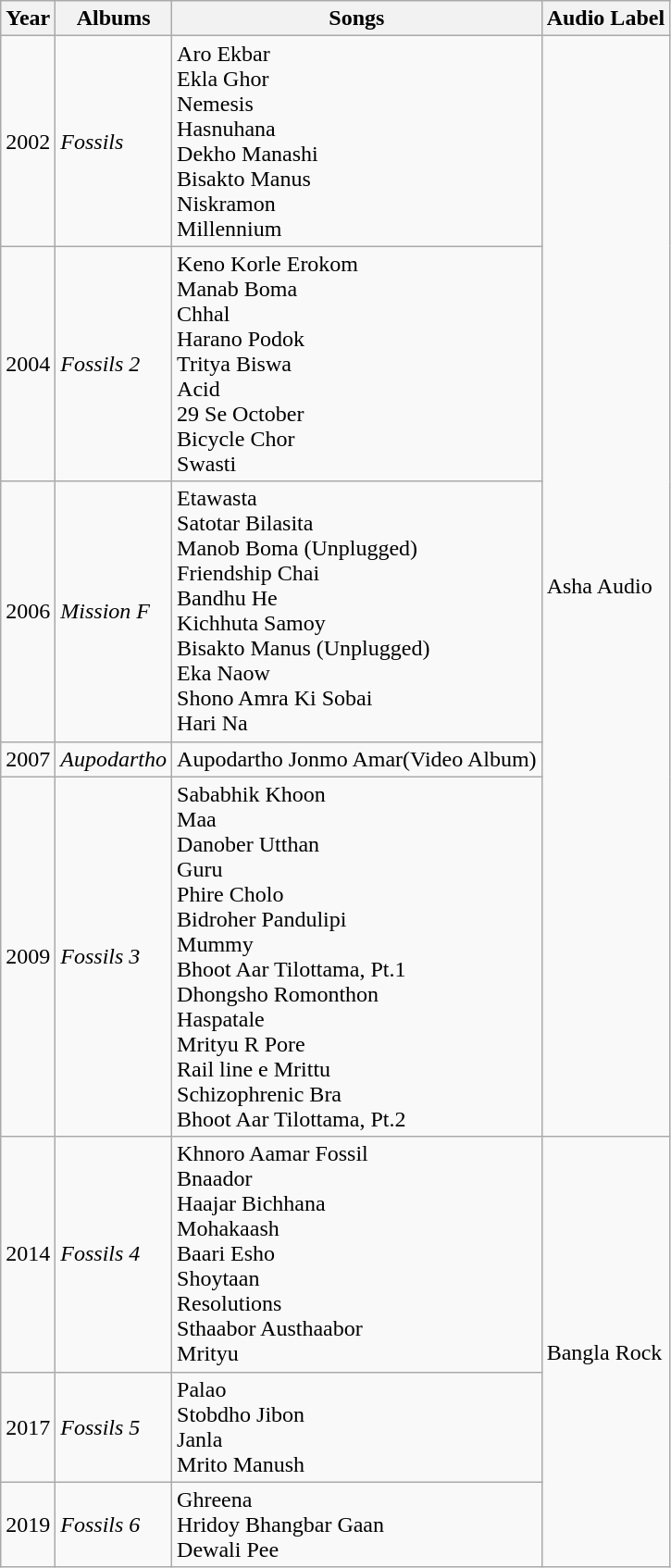<table class="wikitable">
<tr>
<th>Year</th>
<th>Albums</th>
<th>Songs</th>
<th>Audio Label</th>
</tr>
<tr>
<td>2002</td>
<td><em>Fossils</em></td>
<td>Aro Ekbar<br>Ekla Ghor<br>Nemesis<br>Hasnuhana<br>Dekho Manashi<br>Bisakto Manus<br>Niskramon<br>Millennium</td>
<td rowspan="5">Asha Audio</td>
</tr>
<tr>
<td>2004</td>
<td><em>Fossils 2</em></td>
<td>Keno Korle Erokom<br>Manab Boma<br>Chhal<br>Harano Podok<br>Tritya Biswa<br>Acid<br>29 Se October<br>Bicycle Chor<br>Swasti</td>
</tr>
<tr>
<td>2006</td>
<td><em>Mission F</em></td>
<td>Etawasta<br>Satotar Bilasita<br>Manob Boma (Unplugged)<br>Friendship Chai<br>Bandhu He<br>Kichhuta Samoy<br>Bisakto Manus (Unplugged)<br>Eka Naow<br>Shono Amra Ki Sobai<br>Hari Na</td>
</tr>
<tr>
<td>2007</td>
<td><em>Aupodartho</em></td>
<td>Aupodartho Jonmo Amar(Video Album)</td>
</tr>
<tr>
<td>2009</td>
<td><em>Fossils 3</em></td>
<td>Sababhik Khoon<br>Maa<br>Danober Utthan<br>Guru<br>Phire Cholo<br>Bidroher Pandulipi<br>Mummy<br>Bhoot Aar Tilottama, Pt.1<br>Dhongsho Romonthon<br>Haspatale<br>Mrityu R Pore<br>Rail line e Mrittu<br>Schizophrenic Bra<br>Bhoot Aar Tilottama, Pt.2</td>
</tr>
<tr>
<td>2014</td>
<td><em>Fossils 4</em></td>
<td>Khnoro Aamar Fossil<br>Bnaador<br>Haajar Bichhana<br>Mohakaash<br>Baari Esho<br>Shoytaan<br>Resolutions<br>Sthaabor Austhaabor<br>Mrityu</td>
<td rowspan="3">Bangla Rock</td>
</tr>
<tr>
<td>2017</td>
<td><em>Fossils 5</em></td>
<td>Palao<br>Stobdho Jibon<br>Janla<br>Mrito Manush</td>
</tr>
<tr>
<td>2019</td>
<td><em>Fossils 6</em></td>
<td>Ghreena<br>Hridoy Bhangbar Gaan<br>Dewali Pee</td>
</tr>
</table>
